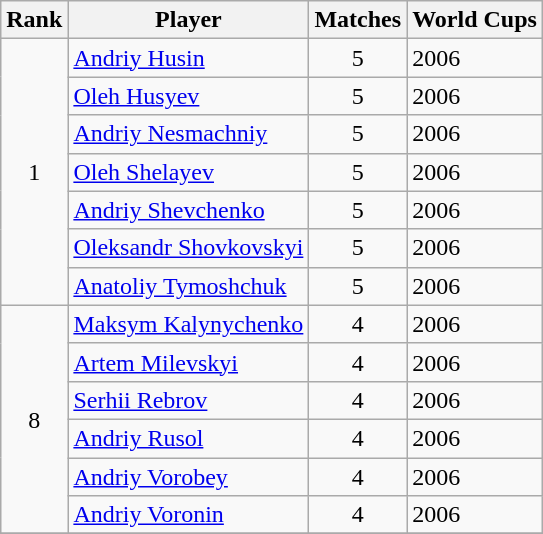<table class="wikitable" style="text-align: left;">
<tr>
<th>Rank</th>
<th>Player</th>
<th>Matches</th>
<th>World Cups</th>
</tr>
<tr>
<td rowspan=7 align=center>1</td>
<td><a href='#'>Andriy Husin</a></td>
<td align=center>5</td>
<td>2006</td>
</tr>
<tr>
<td><a href='#'>Oleh Husyev</a></td>
<td align=center>5</td>
<td>2006</td>
</tr>
<tr>
<td><a href='#'>Andriy Nesmachniy</a></td>
<td align=center>5</td>
<td>2006</td>
</tr>
<tr>
<td><a href='#'>Oleh Shelayev</a></td>
<td align=center>5</td>
<td>2006</td>
</tr>
<tr>
<td><a href='#'>Andriy Shevchenko</a></td>
<td align=center>5</td>
<td>2006</td>
</tr>
<tr>
<td><a href='#'>Oleksandr Shovkovskyi</a></td>
<td align=center>5</td>
<td>2006</td>
</tr>
<tr>
<td><a href='#'>Anatoliy Tymoshchuk</a></td>
<td align=center>5</td>
<td>2006</td>
</tr>
<tr>
<td rowspan=6 align=center>8</td>
<td><a href='#'>Maksym Kalynychenko</a></td>
<td align=center>4</td>
<td>2006</td>
</tr>
<tr>
<td><a href='#'>Artem Milevskyi</a></td>
<td align=center>4</td>
<td>2006</td>
</tr>
<tr>
<td><a href='#'>Serhii Rebrov</a></td>
<td align=center>4</td>
<td>2006</td>
</tr>
<tr>
<td><a href='#'>Andriy Rusol</a></td>
<td align=center>4</td>
<td>2006</td>
</tr>
<tr>
<td><a href='#'>Andriy Vorobey</a></td>
<td align=center>4</td>
<td>2006</td>
</tr>
<tr>
<td><a href='#'>Andriy Voronin</a></td>
<td align=center>4</td>
<td>2006</td>
</tr>
<tr>
</tr>
</table>
